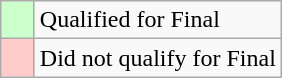<table class="wikitable">
<tr>
<td width=15px bgcolor="#cfc"></td>
<td>Qualified for Final</td>
</tr>
<tr>
<td width=15px bgcolor=#fcc></td>
<td>Did not qualify for Final</td>
</tr>
</table>
